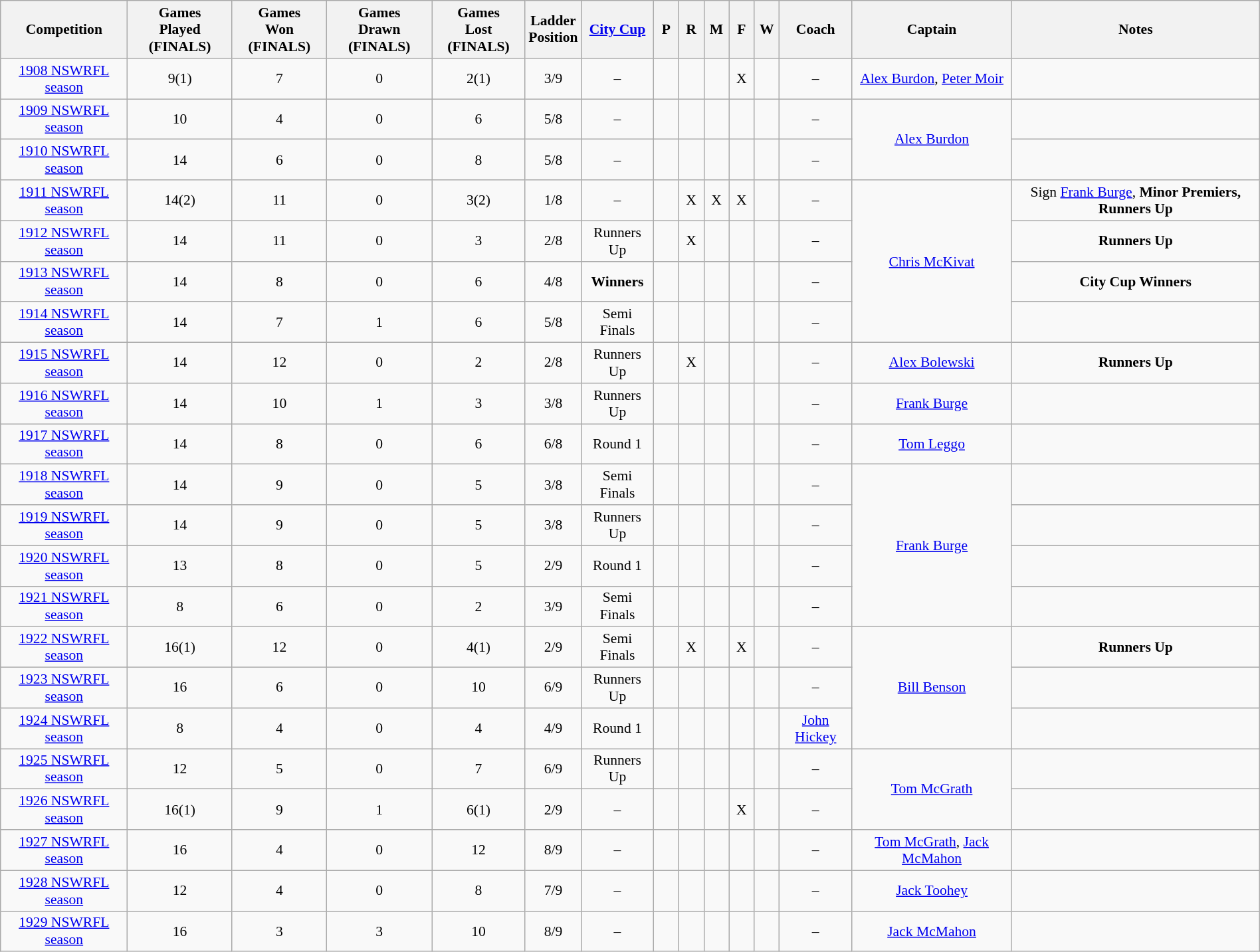<table class="wikitable" style="width:100%; font-size:90%; text-align:center;">
<tr>
<th>Competition</th>
<th>Games<br>Played (FINALS)</th>
<th>Games<br>Won (FINALS)</th>
<th>Games<br>Drawn (FINALS)</th>
<th>Games<br>Lost (FINALS)</th>
<th>Ladder<br>Position</th>
<th><a href='#'>City Cup</a></th>
<th style="width:2%;">P</th>
<th style="width:2%;">R</th>
<th style="width:2%;">M</th>
<th style="width:2%;">F</th>
<th style="width:2%;">W</th>
<th>Coach</th>
<th>Captain</th>
<th>Notes</th>
</tr>
<tr>
<td><a href='#'>1908 NSWRFL season</a></td>
<td>9(1)</td>
<td>7</td>
<td>0</td>
<td>2(1)</td>
<td>3/9</td>
<td>–</td>
<td></td>
<td></td>
<td></td>
<td>X</td>
<td></td>
<td>–</td>
<td><a href='#'>Alex Burdon</a>, <a href='#'>Peter Moir</a></td>
<td></td>
</tr>
<tr>
<td><a href='#'>1909 NSWRFL season</a></td>
<td>10</td>
<td>4</td>
<td>0</td>
<td>6</td>
<td>5/8</td>
<td>–</td>
<td></td>
<td></td>
<td></td>
<td></td>
<td></td>
<td>–</td>
<td rowspan="2"><a href='#'>Alex Burdon</a></td>
<td></td>
</tr>
<tr>
<td><a href='#'>1910 NSWRFL season</a></td>
<td>14</td>
<td>6</td>
<td>0</td>
<td>8</td>
<td>5/8</td>
<td>–</td>
<td></td>
<td></td>
<td></td>
<td></td>
<td></td>
<td>–</td>
<td></td>
</tr>
<tr>
<td><a href='#'>1911 NSWRFL season</a></td>
<td>14(2)</td>
<td>11</td>
<td>0</td>
<td>3(2)</td>
<td>1/8</td>
<td>–</td>
<td></td>
<td>X</td>
<td>X</td>
<td>X</td>
<td></td>
<td>–</td>
<td rowspan="4"><a href='#'>Chris McKivat</a></td>
<td>Sign <a href='#'>Frank Burge</a>, <strong>Minor Premiers, Runners Up</strong></td>
</tr>
<tr>
<td><a href='#'>1912 NSWRFL season</a></td>
<td>14</td>
<td>11</td>
<td>0</td>
<td>3</td>
<td>2/8</td>
<td>Runners Up</td>
<td></td>
<td>X</td>
<td></td>
<td></td>
<td></td>
<td>–</td>
<td><strong>Runners Up</strong></td>
</tr>
<tr>
<td><a href='#'>1913 NSWRFL season</a></td>
<td>14</td>
<td>8</td>
<td>0</td>
<td>6</td>
<td>4/8</td>
<td><strong>Winners</strong></td>
<td></td>
<td></td>
<td></td>
<td></td>
<td></td>
<td>–</td>
<td><strong>City Cup Winners</strong></td>
</tr>
<tr>
<td><a href='#'>1914 NSWRFL season</a></td>
<td>14</td>
<td>7</td>
<td>1</td>
<td>6</td>
<td>5/8</td>
<td>Semi Finals</td>
<td></td>
<td></td>
<td></td>
<td></td>
<td></td>
<td>–</td>
<td></td>
</tr>
<tr>
<td><a href='#'>1915 NSWRFL season</a></td>
<td>14</td>
<td>12</td>
<td>0</td>
<td>2</td>
<td>2/8</td>
<td>Runners Up</td>
<td></td>
<td>X</td>
<td></td>
<td></td>
<td></td>
<td>–</td>
<td><a href='#'>Alex Bolewski</a></td>
<td><strong>Runners Up</strong></td>
</tr>
<tr>
<td><a href='#'>1916 NSWRFL season</a></td>
<td>14</td>
<td>10</td>
<td>1</td>
<td>3</td>
<td>3/8</td>
<td>Runners Up</td>
<td></td>
<td></td>
<td></td>
<td></td>
<td></td>
<td>–</td>
<td><a href='#'>Frank Burge</a></td>
<td></td>
</tr>
<tr>
<td><a href='#'>1917 NSWRFL season</a></td>
<td>14</td>
<td>8</td>
<td>0</td>
<td>6</td>
<td>6/8</td>
<td>Round 1</td>
<td></td>
<td></td>
<td></td>
<td></td>
<td></td>
<td>–</td>
<td><a href='#'>Tom Leggo</a></td>
<td></td>
</tr>
<tr>
<td><a href='#'>1918 NSWRFL season</a></td>
<td>14</td>
<td>9</td>
<td>0</td>
<td>5</td>
<td>3/8</td>
<td>Semi Finals</td>
<td></td>
<td></td>
<td></td>
<td></td>
<td></td>
<td>–</td>
<td rowspan="4"><a href='#'>Frank Burge</a></td>
<td></td>
</tr>
<tr>
<td><a href='#'>1919 NSWRFL season</a></td>
<td>14</td>
<td>9</td>
<td>0</td>
<td>5</td>
<td>3/8</td>
<td>Runners Up</td>
<td></td>
<td></td>
<td></td>
<td></td>
<td></td>
<td>–</td>
<td></td>
</tr>
<tr>
<td><a href='#'>1920 NSWRFL season</a></td>
<td>13</td>
<td>8</td>
<td>0</td>
<td>5</td>
<td>2/9</td>
<td>Round 1</td>
<td></td>
<td></td>
<td></td>
<td></td>
<td></td>
<td>–</td>
<td></td>
</tr>
<tr>
<td><a href='#'>1921 NSWRFL season</a></td>
<td>8</td>
<td>6</td>
<td>0</td>
<td>2</td>
<td>3/9</td>
<td>Semi Finals</td>
<td></td>
<td></td>
<td></td>
<td></td>
<td></td>
<td>–</td>
<td></td>
</tr>
<tr>
<td><a href='#'>1922 NSWRFL season</a></td>
<td>16(1)</td>
<td>12</td>
<td>0</td>
<td>4(1)</td>
<td>2/9</td>
<td>Semi Finals</td>
<td></td>
<td>X</td>
<td></td>
<td>X</td>
<td></td>
<td>–</td>
<td rowspan="3"><a href='#'>Bill Benson</a></td>
<td><strong>Runners Up</strong></td>
</tr>
<tr>
<td><a href='#'>1923 NSWRFL season</a></td>
<td>16</td>
<td>6</td>
<td>0</td>
<td>10</td>
<td>6/9</td>
<td>Runners Up</td>
<td></td>
<td></td>
<td></td>
<td></td>
<td></td>
<td>–</td>
<td></td>
</tr>
<tr>
<td><a href='#'>1924 NSWRFL season</a></td>
<td>8</td>
<td>4</td>
<td>0</td>
<td>4</td>
<td>4/9</td>
<td>Round 1</td>
<td></td>
<td></td>
<td></td>
<td></td>
<td></td>
<td><a href='#'>John Hickey</a></td>
<td></td>
</tr>
<tr>
<td><a href='#'>1925 NSWRFL season</a></td>
<td>12</td>
<td>5</td>
<td>0</td>
<td>7</td>
<td>6/9</td>
<td>Runners Up</td>
<td></td>
<td></td>
<td></td>
<td></td>
<td></td>
<td>–</td>
<td rowspan="2"><a href='#'>Tom McGrath</a></td>
<td></td>
</tr>
<tr>
<td><a href='#'>1926 NSWRFL season</a></td>
<td>16(1)</td>
<td>9</td>
<td>1</td>
<td>6(1)</td>
<td>2/9</td>
<td>–</td>
<td></td>
<td></td>
<td></td>
<td>X</td>
<td></td>
<td>–</td>
<td></td>
</tr>
<tr>
<td><a href='#'>1927 NSWRFL season</a></td>
<td>16</td>
<td>4</td>
<td>0</td>
<td>12</td>
<td>8/9</td>
<td>–</td>
<td></td>
<td></td>
<td></td>
<td></td>
<td></td>
<td>–</td>
<td><a href='#'>Tom McGrath</a>, <a href='#'>Jack McMahon</a></td>
<td></td>
</tr>
<tr>
<td><a href='#'>1928 NSWRFL season</a></td>
<td>12</td>
<td>4</td>
<td>0</td>
<td>8</td>
<td>7/9</td>
<td>–</td>
<td></td>
<td></td>
<td></td>
<td></td>
<td></td>
<td>–</td>
<td><a href='#'>Jack Toohey</a></td>
<td></td>
</tr>
<tr>
<td><a href='#'>1929 NSWRFL season</a></td>
<td>16</td>
<td>3</td>
<td>3</td>
<td>10</td>
<td>8/9</td>
<td>–</td>
<td></td>
<td></td>
<td></td>
<td></td>
<td></td>
<td>–</td>
<td><a href='#'>Jack McMahon</a></td>
<td></td>
</tr>
</table>
